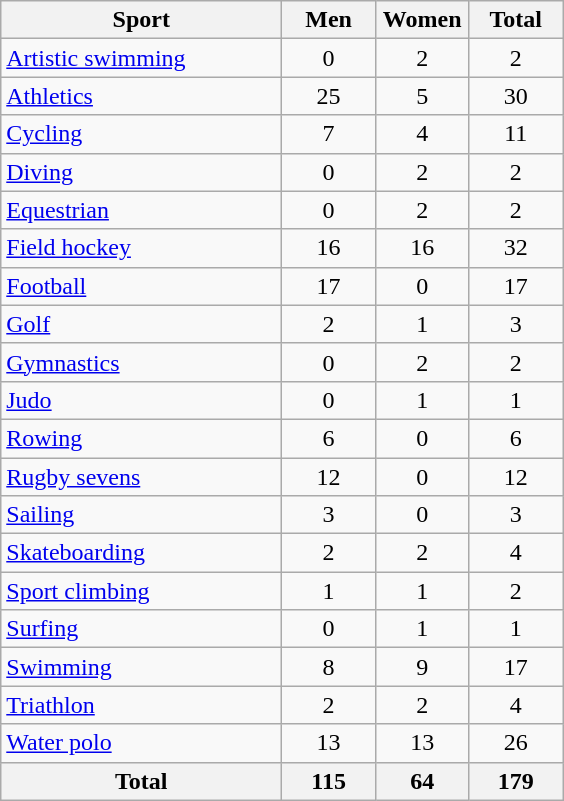<table class="wikitable sortable" style="text-align:center;">
<tr>
<th width=180>Sport</th>
<th width=55>Men</th>
<th width=55>Women</th>
<th width=55>Total</th>
</tr>
<tr>
<td align=left><a href='#'>Artistic swimming</a></td>
<td>0</td>
<td>2</td>
<td>2</td>
</tr>
<tr>
<td align=left><a href='#'>Athletics</a></td>
<td>25</td>
<td>5</td>
<td>30</td>
</tr>
<tr>
<td align=left><a href='#'>Cycling</a></td>
<td>7</td>
<td>4</td>
<td>11</td>
</tr>
<tr>
<td align=left><a href='#'>Diving</a></td>
<td>0</td>
<td>2</td>
<td>2</td>
</tr>
<tr>
<td align=left><a href='#'>Equestrian</a></td>
<td>0</td>
<td>2</td>
<td>2</td>
</tr>
<tr>
<td align=left><a href='#'>Field hockey</a></td>
<td>16</td>
<td>16</td>
<td>32</td>
</tr>
<tr>
<td align=left><a href='#'>Football</a></td>
<td>17</td>
<td>0</td>
<td>17</td>
</tr>
<tr>
<td align=left><a href='#'>Golf</a></td>
<td>2</td>
<td>1</td>
<td>3</td>
</tr>
<tr>
<td align=left><a href='#'>Gymnastics</a></td>
<td>0</td>
<td>2</td>
<td>2</td>
</tr>
<tr>
<td align=left><a href='#'>Judo</a></td>
<td>0</td>
<td>1</td>
<td>1</td>
</tr>
<tr>
<td align=left><a href='#'>Rowing</a></td>
<td>6</td>
<td>0</td>
<td>6</td>
</tr>
<tr>
<td align=left><a href='#'>Rugby sevens</a></td>
<td>12</td>
<td>0</td>
<td>12</td>
</tr>
<tr>
<td align=left><a href='#'>Sailing</a></td>
<td>3</td>
<td>0</td>
<td>3</td>
</tr>
<tr>
<td align=left><a href='#'>Skateboarding</a></td>
<td>2</td>
<td>2</td>
<td>4</td>
</tr>
<tr>
<td align=left><a href='#'>Sport climbing</a></td>
<td>1</td>
<td>1</td>
<td>2</td>
</tr>
<tr>
<td align=left><a href='#'>Surfing</a></td>
<td>0</td>
<td>1</td>
<td>1</td>
</tr>
<tr>
<td align=left><a href='#'>Swimming</a></td>
<td>8</td>
<td>9</td>
<td>17</td>
</tr>
<tr>
<td align=left><a href='#'>Triathlon</a></td>
<td>2</td>
<td>2</td>
<td>4</td>
</tr>
<tr>
<td align=left><a href='#'>Water polo</a></td>
<td>13</td>
<td>13</td>
<td>26</td>
</tr>
<tr>
<th>Total</th>
<th>115</th>
<th>64</th>
<th>179</th>
</tr>
</table>
